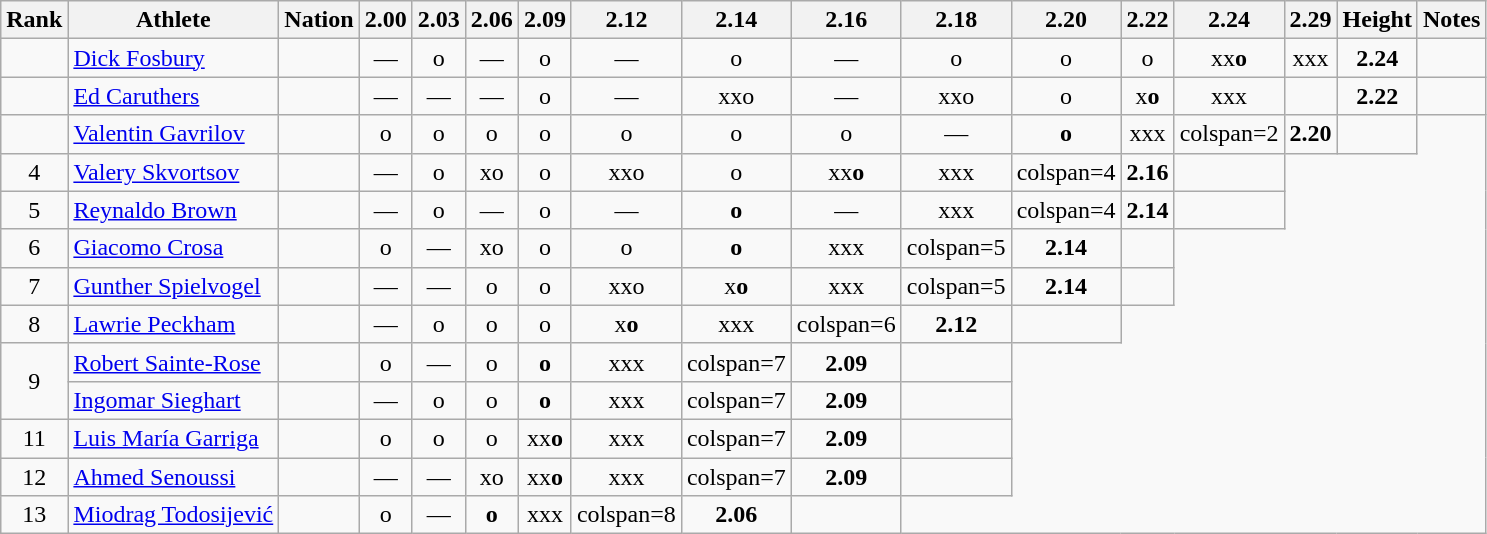<table class="wikitable sortable" style="text-align:center">
<tr>
<th>Rank</th>
<th>Athlete</th>
<th>Nation</th>
<th>2.00</th>
<th>2.03</th>
<th>2.06</th>
<th>2.09</th>
<th>2.12</th>
<th>2.14</th>
<th>2.16</th>
<th>2.18</th>
<th>2.20</th>
<th>2.22</th>
<th>2.24</th>
<th>2.29</th>
<th>Height</th>
<th>Notes</th>
</tr>
<tr>
<td></td>
<td align=left><a href='#'>Dick Fosbury</a></td>
<td align=left></td>
<td>—</td>
<td>o</td>
<td>—</td>
<td>o</td>
<td>—</td>
<td>o</td>
<td>—</td>
<td>o</td>
<td>o</td>
<td>o</td>
<td>xx<strong>o</strong></td>
<td>xxx</td>
<td><strong>2.24</strong></td>
<td></td>
</tr>
<tr>
<td></td>
<td align=left><a href='#'>Ed Caruthers</a></td>
<td align=left></td>
<td>—</td>
<td>—</td>
<td>—</td>
<td>o</td>
<td>—</td>
<td>xxo</td>
<td>—</td>
<td>xxo</td>
<td>o</td>
<td>x<strong>o</strong></td>
<td>xxx</td>
<td></td>
<td><strong>2.22</strong></td>
<td></td>
</tr>
<tr>
<td></td>
<td align=left><a href='#'>Valentin Gavrilov</a></td>
<td align=left></td>
<td>o</td>
<td>o</td>
<td>o</td>
<td>o</td>
<td>o</td>
<td>o</td>
<td>o</td>
<td>—</td>
<td><strong>o</strong></td>
<td>xxx</td>
<td>colspan=2 </td>
<td><strong>2.20</strong></td>
<td></td>
</tr>
<tr>
<td>4</td>
<td align=left><a href='#'>Valery Skvortsov</a></td>
<td align=left></td>
<td>—</td>
<td>o</td>
<td>xo</td>
<td>o</td>
<td>xxo</td>
<td>o</td>
<td>xx<strong>o</strong></td>
<td>xxx</td>
<td>colspan=4 </td>
<td><strong>2.16</strong></td>
<td></td>
</tr>
<tr>
<td>5</td>
<td align=left><a href='#'>Reynaldo Brown</a></td>
<td align=left></td>
<td>—</td>
<td>o</td>
<td>—</td>
<td>o</td>
<td>—</td>
<td><strong>o</strong></td>
<td>—</td>
<td>xxx</td>
<td>colspan=4 </td>
<td><strong>2.14</strong></td>
<td></td>
</tr>
<tr>
<td>6</td>
<td align=left><a href='#'>Giacomo Crosa</a></td>
<td align=left></td>
<td>o</td>
<td>—</td>
<td>xo</td>
<td>o</td>
<td>o</td>
<td><strong>o</strong></td>
<td>xxx</td>
<td>colspan=5 </td>
<td><strong>2.14</strong></td>
<td></td>
</tr>
<tr>
<td>7</td>
<td align=left><a href='#'>Gunther Spielvogel</a></td>
<td align=left></td>
<td>—</td>
<td>—</td>
<td>o</td>
<td>o</td>
<td>xxo</td>
<td>x<strong>o</strong></td>
<td>xxx</td>
<td>colspan=5 </td>
<td><strong>2.14</strong></td>
<td></td>
</tr>
<tr>
<td>8</td>
<td align=left><a href='#'>Lawrie Peckham</a></td>
<td align=left></td>
<td>—</td>
<td>o</td>
<td>o</td>
<td>o</td>
<td>x<strong>o</strong></td>
<td>xxx</td>
<td>colspan=6 </td>
<td><strong>2.12</strong></td>
<td></td>
</tr>
<tr>
<td rowspan=2>9</td>
<td align=left><a href='#'>Robert Sainte-Rose</a></td>
<td align=left></td>
<td>o</td>
<td>—</td>
<td>o</td>
<td><strong>o</strong></td>
<td>xxx</td>
<td>colspan=7 </td>
<td><strong>2.09</strong></td>
<td></td>
</tr>
<tr>
<td align=left><a href='#'>Ingomar Sieghart</a></td>
<td align=left></td>
<td>—</td>
<td>o</td>
<td>o</td>
<td><strong>o</strong></td>
<td>xxx</td>
<td>colspan=7 </td>
<td><strong>2.09</strong></td>
<td></td>
</tr>
<tr>
<td>11</td>
<td align=left><a href='#'>Luis María Garriga</a></td>
<td align=left></td>
<td>o</td>
<td>o</td>
<td>o</td>
<td>xx<strong>o</strong></td>
<td>xxx</td>
<td>colspan=7 </td>
<td><strong>2.09</strong></td>
<td></td>
</tr>
<tr>
<td>12</td>
<td align=left><a href='#'>Ahmed Senoussi</a></td>
<td align=left></td>
<td>—</td>
<td>—</td>
<td>xo</td>
<td>xx<strong>o</strong></td>
<td>xxx</td>
<td>colspan=7 </td>
<td><strong>2.09</strong></td>
<td></td>
</tr>
<tr>
<td>13</td>
<td align=left><a href='#'>Miodrag Todosijević</a></td>
<td align=left></td>
<td>o</td>
<td>—</td>
<td><strong>o</strong></td>
<td>xxx</td>
<td>colspan=8 </td>
<td><strong>2.06</strong></td>
<td></td>
</tr>
</table>
